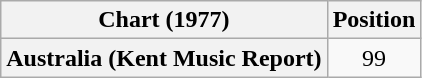<table class="wikitable plainrowheaders">
<tr>
<th>Chart (1977)</th>
<th>Position</th>
</tr>
<tr>
<th scope="row">Australia (Kent Music Report)</th>
<td align="center">99</td>
</tr>
</table>
